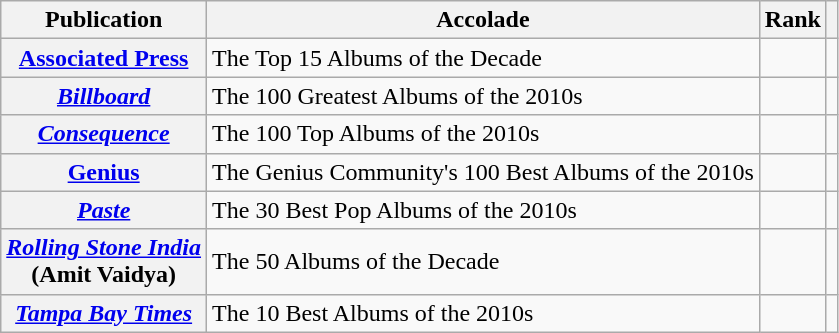<table class="wikitable sortable plainrowheaders">
<tr>
<th>Publication</th>
<th>Accolade</th>
<th>Rank</th>
<th class="unsortable"></th>
</tr>
<tr>
<th scope="row"><a href='#'>Associated Press</a></th>
<td>The Top 15 Albums of the Decade</td>
<td></td>
<td></td>
</tr>
<tr>
<th scope="row"><em><a href='#'>Billboard</a></em></th>
<td>The 100 Greatest Albums of the 2010s</td>
<td></td>
<td></td>
</tr>
<tr>
<th scope="row"><em><a href='#'>Consequence</a></em></th>
<td>The 100 Top Albums of the 2010s</td>
<td></td>
<td></td>
</tr>
<tr>
<th scope="row"><a href='#'>Genius</a></th>
<td>The Genius Community's 100 Best Albums of the 2010s</td>
<td></td>
<td></td>
</tr>
<tr>
<th scope="row"><em><a href='#'>Paste</a></em></th>
<td>The 30 Best Pop Albums of the 2010s</td>
<td></td>
<td></td>
</tr>
<tr>
<th scope="row"><em><a href='#'>Rolling Stone India</a></em><br>(Amit Vaidya)</th>
<td>The 50 Albums of the Decade</td>
<td></td>
<td></td>
</tr>
<tr>
<th scope="row"><em><a href='#'>Tampa Bay Times</a></em></th>
<td>The 10 Best Albums of the 2010s</td>
<td></td>
<td></td>
</tr>
</table>
